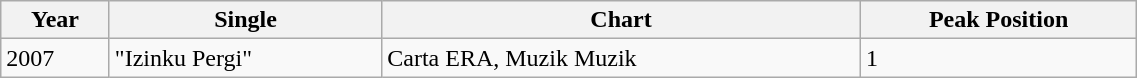<table class="wikitable" width="60%">
<tr>
<th align="left">Year</th>
<th align="left">Single</th>
<th align="left">Chart</th>
<th align="left">Peak Position</th>
</tr>
<tr>
<td>2007</td>
<td>"Izinku Pergi"</td>
<td>Carta ERA, Muzik Muzik</td>
<td>1</td>
</tr>
</table>
